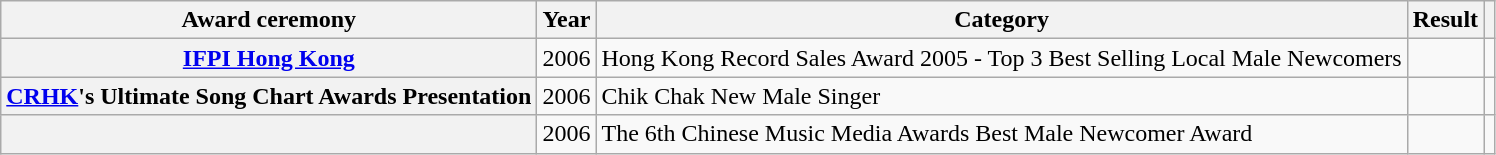<table class="wikitable plainrowheaders sortable" style="text-align:center">
<tr>
<th scope="col">Award ceremony</th>
<th scope="col">Year</th>
<th scope="col">Category</th>
<th scope="col">Result</th>
<th scope="col" class="unsortable"></th>
</tr>
<tr>
<th rowspan="1" scope="row"><a href='#'>IFPI Hong Kong</a></th>
<td rowspan="1">2006</td>
<td style="text-align:left">Hong Kong Record Sales Award 2005 - Top 3 Best Selling Local Male Newcomers</td>
<td></td>
<td rowspan="1" align="center"></td>
</tr>
<tr>
<th scope="row"><a href='#'>CRHK</a>'s Ultimate Song Chart Awards Presentation</th>
<td>2006</td>
<td style="text-align:left">Chik Chak New Male Singer</td>
<td></td>
<td></td>
</tr>
<tr>
<th scope="row"></th>
<td>2006</td>
<td style="text-align:left">The 6th Chinese Music Media Awards Best Male Newcomer Award</td>
<td></td>
<td></td>
</tr>
</table>
